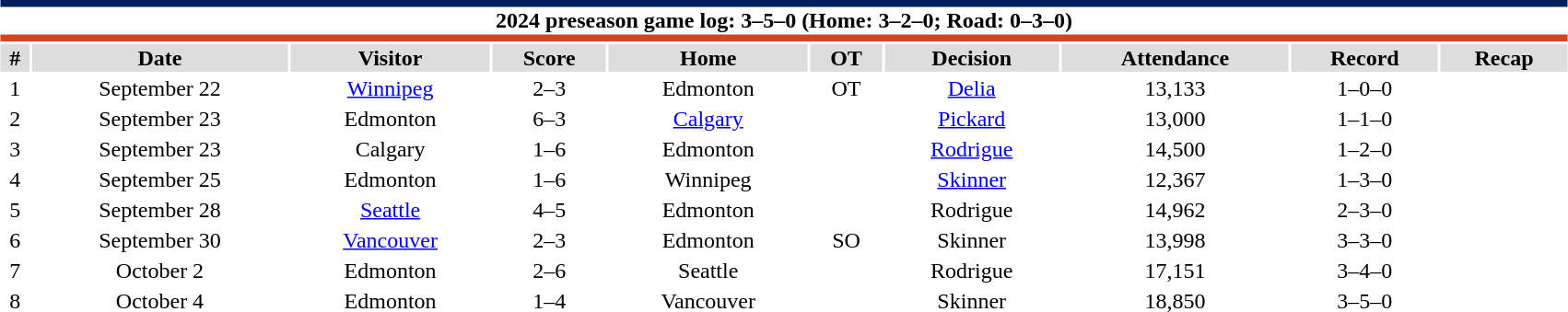<table class="toccolours collapsible collapsed" style="width:90%; clear:both; margin:1.5em auto; text-align:center;">
<tr>
<th colspan="10" style="background: #FFFFFF; border-top: #00205B 5px solid; border-bottom: #D14520 5px solid;">2024 preseason game log: 3–5–0 (Home: 3–2–0; Road: 0–3–0)</th>
</tr>
<tr style="background: #ddd;">
<th>#</th>
<th>Date</th>
<th>Visitor</th>
<th>Score</th>
<th>Home</th>
<th>OT</th>
<th>Decision</th>
<th>Attendance</th>
<th>Record</th>
<th>Recap</th>
</tr>
<tr>
<td>1</td>
<td>September 22</td>
<td><a href='#'>Winnipeg</a></td>
<td>2–3</td>
<td>Edmonton</td>
<td>OT</td>
<td><a href='#'>Delia</a></td>
<td>13,133</td>
<td>1–0–0</td>
<td></td>
</tr>
<tr>
<td>2</td>
<td>September 23</td>
<td>Edmonton</td>
<td>6–3</td>
<td><a href='#'>Calgary</a></td>
<td></td>
<td><a href='#'>Pickard</a></td>
<td>13,000</td>
<td>1–1–0</td>
<td></td>
</tr>
<tr>
<td>3</td>
<td>September 23</td>
<td>Calgary</td>
<td>1–6</td>
<td>Edmonton</td>
<td></td>
<td><a href='#'>Rodrigue</a></td>
<td>14,500</td>
<td>1–2–0</td>
<td></td>
</tr>
<tr>
<td>4</td>
<td>September 25</td>
<td>Edmonton</td>
<td>1–6</td>
<td>Winnipeg</td>
<td></td>
<td><a href='#'>Skinner</a></td>
<td>12,367</td>
<td>1–3–0</td>
<td></td>
</tr>
<tr>
<td>5</td>
<td>September 28</td>
<td><a href='#'>Seattle</a></td>
<td>4–5</td>
<td>Edmonton</td>
<td></td>
<td>Rodrigue</td>
<td>14,962</td>
<td>2–3–0</td>
<td></td>
</tr>
<tr>
<td>6</td>
<td>September 30</td>
<td><a href='#'>Vancouver</a></td>
<td>2–3</td>
<td>Edmonton</td>
<td>SO</td>
<td>Skinner</td>
<td>13,998</td>
<td>3–3–0</td>
<td></td>
</tr>
<tr>
<td>7</td>
<td>October 2</td>
<td>Edmonton</td>
<td>2–6</td>
<td>Seattle</td>
<td></td>
<td>Rodrigue</td>
<td>17,151</td>
<td>3–4–0</td>
<td></td>
</tr>
<tr>
<td>8</td>
<td>October 4</td>
<td>Edmonton</td>
<td>1–4</td>
<td>Vancouver</td>
<td></td>
<td>Skinner</td>
<td>18,850</td>
<td>3–5–0</td>
<td></td>
</tr>
</table>
